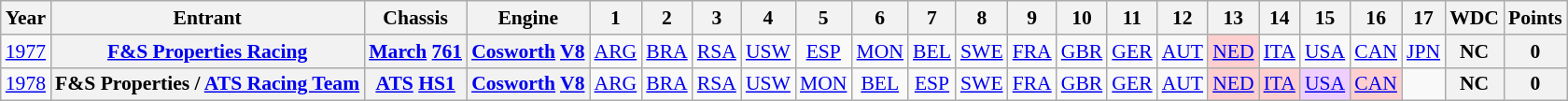<table class="wikitable" style="text-align:center; font-size:90%">
<tr>
<th>Year</th>
<th>Entrant</th>
<th>Chassis</th>
<th>Engine</th>
<th>1</th>
<th>2</th>
<th>3</th>
<th>4</th>
<th>5</th>
<th>6</th>
<th>7</th>
<th>8</th>
<th>9</th>
<th>10</th>
<th>11</th>
<th>12</th>
<th>13</th>
<th>14</th>
<th>15</th>
<th>16</th>
<th>17</th>
<th>WDC</th>
<th>Points</th>
</tr>
<tr>
<td><a href='#'>1977</a></td>
<th><a href='#'>F&S Properties Racing</a></th>
<th><a href='#'>March</a> <a href='#'>761</a></th>
<th><a href='#'>Cosworth</a> <a href='#'>V8</a></th>
<td><a href='#'>ARG</a></td>
<td><a href='#'>BRA</a></td>
<td><a href='#'>RSA</a></td>
<td><a href='#'>USW</a></td>
<td><a href='#'>ESP</a></td>
<td><a href='#'>MON</a></td>
<td><a href='#'>BEL</a></td>
<td><a href='#'>SWE</a></td>
<td><a href='#'>FRA</a></td>
<td><a href='#'>GBR</a></td>
<td><a href='#'>GER</a></td>
<td><a href='#'>AUT</a></td>
<td style="background:#FFCFCF;"><a href='#'>NED</a><br></td>
<td><a href='#'>ITA</a></td>
<td><a href='#'>USA</a></td>
<td><a href='#'>CAN</a></td>
<td><a href='#'>JPN</a></td>
<th>NC</th>
<th>0</th>
</tr>
<tr>
<td><a href='#'>1978</a></td>
<th>F&S Properties / <a href='#'>ATS Racing Team</a></th>
<th><a href='#'>ATS</a> <a href='#'>HS1</a></th>
<th><a href='#'>Cosworth</a> <a href='#'>V8</a></th>
<td><a href='#'>ARG</a></td>
<td><a href='#'>BRA</a></td>
<td><a href='#'>RSA</a></td>
<td><a href='#'>USW</a></td>
<td><a href='#'>MON</a></td>
<td><a href='#'>BEL</a></td>
<td><a href='#'>ESP</a></td>
<td><a href='#'>SWE</a></td>
<td><a href='#'>FRA</a></td>
<td><a href='#'>GBR</a></td>
<td><a href='#'>GER</a></td>
<td><a href='#'>AUT</a></td>
<td style="background:#FFCFCF;"><a href='#'>NED</a><br></td>
<td style="background:#FFCFCF;"><a href='#'>ITA</a><br></td>
<td style="background:#EFCFFF;"><a href='#'>USA</a><br></td>
<td style="background:#FFCFCF;"><a href='#'>CAN</a><br></td>
<td></td>
<th>NC</th>
<th>0</th>
</tr>
</table>
